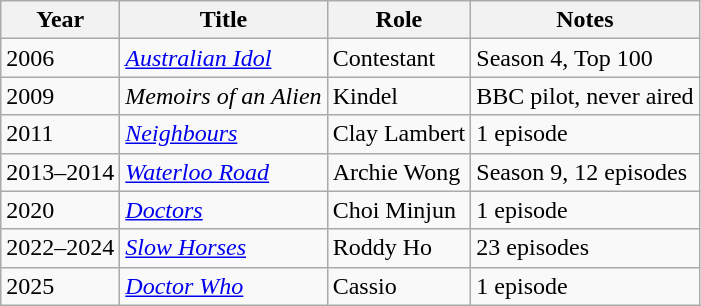<table class="wikitable plainrowheaders sortable">
<tr>
<th scope="col">Year</th>
<th scope="col">Title</th>
<th scope="col">Role</th>
<th scope="col" class="unsortable">Notes</th>
</tr>
<tr>
<td>2006</td>
<td><em><a href='#'>Australian Idol</a></em></td>
<td>Contestant</td>
<td>Season 4, Top 100</td>
</tr>
<tr>
<td>2009</td>
<td><em>Memoirs of an Alien</em></td>
<td>Kindel</td>
<td>BBC pilot, never aired</td>
</tr>
<tr>
<td>2011</td>
<td><em><a href='#'>Neighbours</a></em></td>
<td>Clay Lambert</td>
<td>1 episode</td>
</tr>
<tr>
<td>2013–2014</td>
<td><em><a href='#'>Waterloo Road</a> </em></td>
<td>Archie Wong</td>
<td>Season 9, 12 episodes</td>
</tr>
<tr>
<td>2020</td>
<td><em><a href='#'>Doctors</a></em></td>
<td>Choi Minjun</td>
<td>1 episode</td>
</tr>
<tr>
<td>2022–2024</td>
<td><em><a href='#'>Slow Horses</a></em></td>
<td>Roddy Ho</td>
<td>23 episodes</td>
</tr>
<tr>
<td>2025</td>
<td><em><a href='#'>Doctor Who</a></em></td>
<td>Cassio</td>
<td>1 episode</td>
</tr>
</table>
